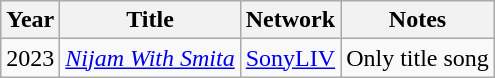<table class="wikitable">
<tr>
<th>Year</th>
<th>Title</th>
<th>Network</th>
<th>Notes</th>
</tr>
<tr>
<td>2023</td>
<td><em><a href='#'>Nijam With Smita</a></em></td>
<td><a href='#'>SonyLIV</a></td>
<td>Only title song</td>
</tr>
</table>
